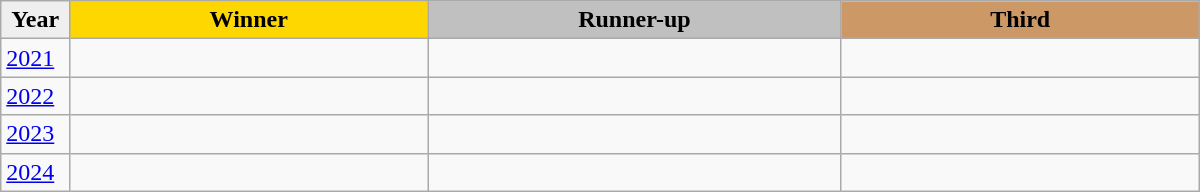<table class="wikitable sortable" style="width:800px;">
<tr>
<th style="width:5%; background:#efefef;">Year</th>
<th style="width:26%; background:gold">Winner</th>
<th style="width:30%; background:silver">Runner-up</th>
<th style="width:26%; background:#CC9966">Third</th>
</tr>
<tr>
<td><a href='#'>2021</a></td>
<td></td>
<td></td>
<td></td>
</tr>
<tr>
<td><a href='#'>2022</a></td>
<td></td>
<td></td>
<td></td>
</tr>
<tr>
<td><a href='#'>2023</a></td>
<td></td>
<td></td>
<td></td>
</tr>
<tr>
<td><a href='#'>2024</a></td>
<td></td>
<td></td>
<td></td>
</tr>
</table>
